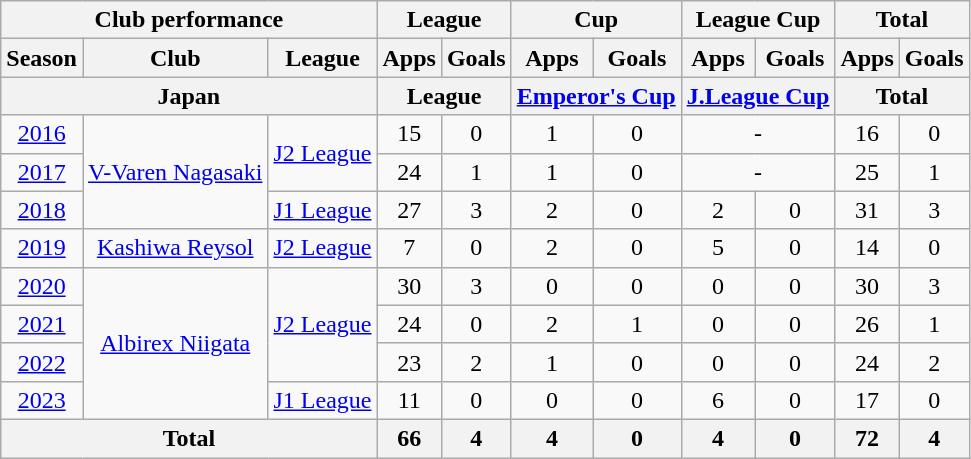<table class="wikitable" style="text-align:center;">
<tr>
<th colspan=3>Club performance</th>
<th colspan=2>League</th>
<th colspan=2>Cup</th>
<th colspan=2>League Cup</th>
<th colspan=2>Total</th>
</tr>
<tr>
<th>Season</th>
<th>Club</th>
<th>League</th>
<th>Apps</th>
<th>Goals</th>
<th>Apps</th>
<th>Goals</th>
<th>Apps</th>
<th>Goals</th>
<th>Apps</th>
<th>Goals</th>
</tr>
<tr>
<th colspan=3>Japan</th>
<th colspan=2>League</th>
<th colspan=2><a href='#'>Emperor's Cup</a></th>
<th colspan=2><a href='#'>J.League Cup</a></th>
<th colspan=2>Total</th>
</tr>
<tr>
<td><a href='#'>2016</a></td>
<td rowspan="3"><a href='#'>V-Varen Nagasaki</a></td>
<td rowspan="2"><a href='#'>J2 League</a></td>
<td>15</td>
<td>0</td>
<td>1</td>
<td>0</td>
<td colspan=2>-</td>
<td>16</td>
<td>0</td>
</tr>
<tr>
<td><a href='#'>2017</a></td>
<td>24</td>
<td>1</td>
<td>1</td>
<td>0</td>
<td colspan=2>-</td>
<td>25</td>
<td>1</td>
</tr>
<tr>
<td><a href='#'>2018</a></td>
<td><a href='#'>J1 League</a></td>
<td>27</td>
<td>3</td>
<td>2</td>
<td>0</td>
<td>2</td>
<td>0</td>
<td>31</td>
<td>3</td>
</tr>
<tr>
<td><a href='#'>2019</a></td>
<td rowspan="1"><a href='#'>Kashiwa Reysol</a></td>
<td rowspan="1"><a href='#'>J2 League</a></td>
<td>7</td>
<td>0</td>
<td>2</td>
<td>0</td>
<td>5</td>
<td>0</td>
<td>14</td>
<td>0</td>
</tr>
<tr>
<td><a href='#'>2020</a></td>
<td rowspan="4"><a href='#'>Albirex Niigata</a></td>
<td rowspan="3"><a href='#'>J2 League</a></td>
<td>30</td>
<td>3</td>
<td>0</td>
<td>0</td>
<td>0</td>
<td>0</td>
<td>30</td>
<td>3</td>
</tr>
<tr>
<td><a href='#'>2021</a></td>
<td>24</td>
<td>0</td>
<td>2</td>
<td>1</td>
<td>0</td>
<td>0</td>
<td>26</td>
<td>1</td>
</tr>
<tr>
<td><a href='#'>2022</a></td>
<td>23</td>
<td>2</td>
<td>1</td>
<td>0</td>
<td>0</td>
<td>0</td>
<td>24</td>
<td>2</td>
</tr>
<tr>
<td><a href='#'>2023</a></td>
<td><a href='#'>J1 League</a></td>
<td>11</td>
<td>0</td>
<td>0</td>
<td>0</td>
<td>6</td>
<td>0</td>
<td>17</td>
<td>0</td>
</tr>
<tr>
<th colspan=3>Total</th>
<th>66</th>
<th>4</th>
<th>4</th>
<th>0</th>
<th>4</th>
<th>0</th>
<th>72</th>
<th>4</th>
</tr>
</table>
